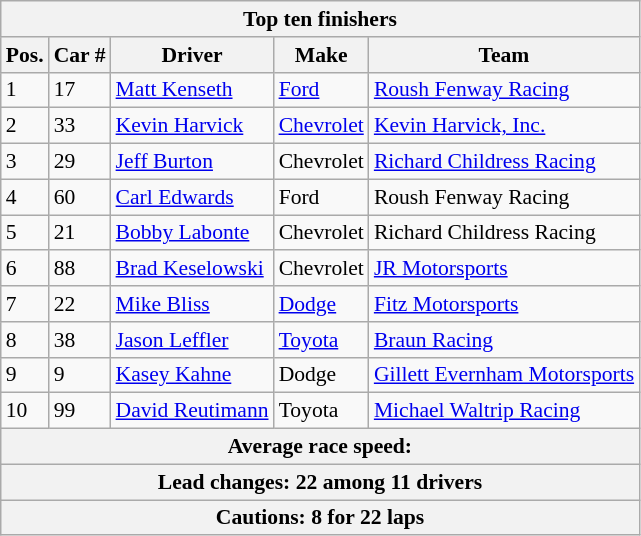<table class="wikitable" style="font-size: 90%;">
<tr>
<th colspan=9>Top ten finishers</th>
</tr>
<tr>
<th>Pos.</th>
<th>Car #</th>
<th>Driver</th>
<th>Make</th>
<th>Team</th>
</tr>
<tr>
<td>1</td>
<td>17</td>
<td><a href='#'>Matt Kenseth</a></td>
<td><a href='#'>Ford</a></td>
<td><a href='#'>Roush Fenway Racing</a></td>
</tr>
<tr>
<td>2</td>
<td>33</td>
<td><a href='#'>Kevin Harvick</a></td>
<td><a href='#'>Chevrolet</a></td>
<td><a href='#'>Kevin Harvick, Inc.</a></td>
</tr>
<tr>
<td>3</td>
<td>29</td>
<td><a href='#'>Jeff Burton</a></td>
<td>Chevrolet</td>
<td><a href='#'>Richard Childress Racing</a></td>
</tr>
<tr>
<td>4</td>
<td>60</td>
<td><a href='#'>Carl Edwards</a></td>
<td>Ford</td>
<td>Roush Fenway Racing</td>
</tr>
<tr>
<td>5</td>
<td>21</td>
<td><a href='#'>Bobby Labonte</a></td>
<td>Chevrolet</td>
<td>Richard Childress Racing</td>
</tr>
<tr>
<td>6</td>
<td>88</td>
<td><a href='#'>Brad Keselowski</a></td>
<td>Chevrolet</td>
<td><a href='#'>JR Motorsports</a></td>
</tr>
<tr>
<td>7</td>
<td>22</td>
<td><a href='#'>Mike Bliss</a></td>
<td><a href='#'>Dodge</a></td>
<td><a href='#'>Fitz Motorsports</a></td>
</tr>
<tr>
<td>8</td>
<td>38</td>
<td><a href='#'>Jason Leffler</a></td>
<td><a href='#'>Toyota</a></td>
<td><a href='#'>Braun Racing</a></td>
</tr>
<tr>
<td>9</td>
<td>9</td>
<td><a href='#'>Kasey Kahne</a></td>
<td>Dodge</td>
<td><a href='#'>Gillett Evernham Motorsports</a></td>
</tr>
<tr>
<td>10</td>
<td>99</td>
<td><a href='#'>David Reutimann</a></td>
<td>Toyota</td>
<td><a href='#'>Michael Waltrip Racing</a></td>
</tr>
<tr>
<th colspan=9>Average race speed: </th>
</tr>
<tr>
<th colspan=9>Lead changes: 22 among 11 drivers</th>
</tr>
<tr>
<th colspan=9>Cautions: 8 for 22 laps</th>
</tr>
</table>
